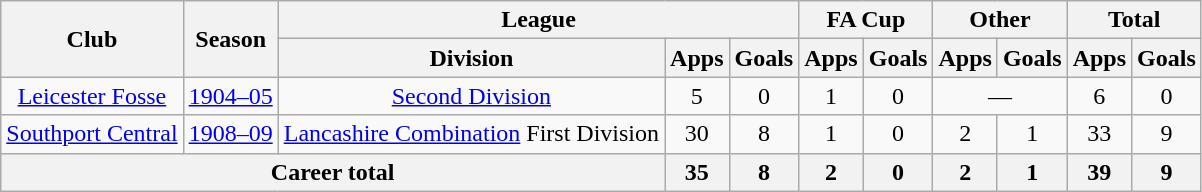<table class="wikitable" style="text-align: center">
<tr>
<th rowspan="2">Club</th>
<th rowspan="2">Season</th>
<th colspan="3">League</th>
<th colspan="2">FA Cup</th>
<th colspan="2">Other</th>
<th colspan="2">Total</th>
</tr>
<tr>
<th>Division</th>
<th>Apps</th>
<th>Goals</th>
<th>Apps</th>
<th>Goals</th>
<th>Apps</th>
<th>Goals</th>
<th>Apps</th>
<th>Goals</th>
</tr>
<tr>
<td><a href='#'>Leicester Fosse</a></td>
<td><a href='#'>1904–05</a></td>
<td><a href='#'>Second Division</a></td>
<td>5</td>
<td>0</td>
<td>1</td>
<td>0</td>
<td colspan="2">―</td>
<td>6</td>
<td>0</td>
</tr>
<tr>
<td><a href='#'>Southport Central</a></td>
<td><a href='#'>1908–09</a></td>
<td><a href='#'>Lancashire Combination</a> First Division</td>
<td>30</td>
<td>8</td>
<td>1</td>
<td>0</td>
<td>2</td>
<td>1</td>
<td>33</td>
<td>9</td>
</tr>
<tr>
<th colspan="3">Career total</th>
<th>35</th>
<th>8</th>
<th>2</th>
<th>0</th>
<th>2</th>
<th>1</th>
<th>39</th>
<th>9</th>
</tr>
</table>
